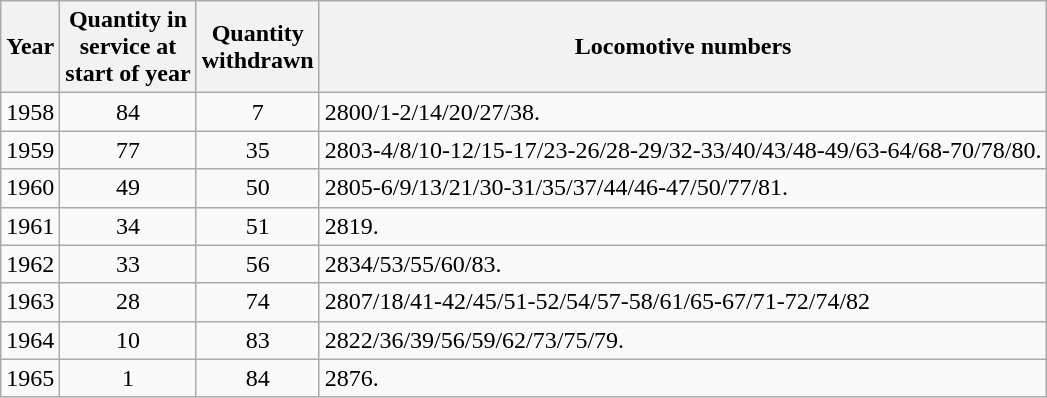<table class="wikitable" style=text-align:center>
<tr>
<th>Year</th>
<th>Quantity in<br>service at<br>start of year</th>
<th>Quantity<br>withdrawn</th>
<th>Locomotive numbers</th>
</tr>
<tr>
<td>1958</td>
<td>84</td>
<td>7</td>
<td align=left>2800/1-2/14/20/27/38.</td>
</tr>
<tr>
<td>1959</td>
<td>77</td>
<td>35</td>
<td align=left>2803-4/8/10-12/15-17/23-26/28-29/32-33/40/43/48-49/63-64/68-70/78/80.</td>
</tr>
<tr>
<td>1960</td>
<td>49</td>
<td>50</td>
<td align=left>2805-6/9/13/21/30-31/35/37/44/46-47/50/77/81.</td>
</tr>
<tr>
<td>1961</td>
<td>34</td>
<td>51</td>
<td align=left>2819.</td>
</tr>
<tr>
<td>1962</td>
<td>33</td>
<td>56</td>
<td align=left>2834/53/55/60/83.</td>
</tr>
<tr>
<td>1963</td>
<td>28</td>
<td>74</td>
<td align=left>2807/18/41-42/45/51-52/54/57-58/61/65-67/71-72/74/82</td>
</tr>
<tr>
<td>1964</td>
<td>10</td>
<td>83</td>
<td align=left>2822/36/39/56/59/62/73/75/79.</td>
</tr>
<tr>
<td>1965</td>
<td>1</td>
<td>84</td>
<td align=left>2876.</td>
</tr>
</table>
